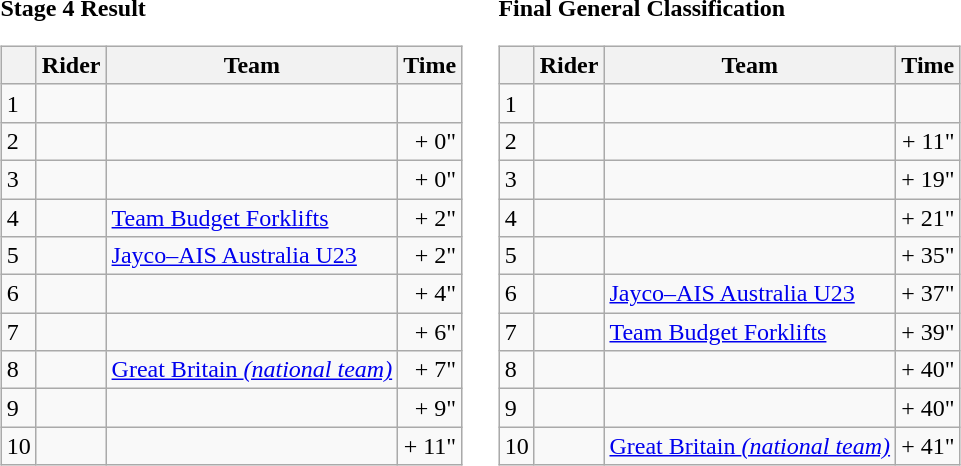<table>
<tr>
<td><strong>Stage 4 Result</strong><br><table class="wikitable">
<tr>
<th></th>
<th>Rider</th>
<th>Team</th>
<th>Time</th>
</tr>
<tr>
<td>1</td>
<td></td>
<td></td>
<td align="right"></td>
</tr>
<tr>
<td>2</td>
<td> </td>
<td></td>
<td align="right">+ 0"</td>
</tr>
<tr>
<td>3</td>
<td></td>
<td></td>
<td align="right">+ 0"</td>
</tr>
<tr>
<td>4</td>
<td></td>
<td><a href='#'>Team Budget Forklifts</a></td>
<td align="right">+ 2"</td>
</tr>
<tr>
<td>5</td>
<td> </td>
<td><a href='#'>Jayco–AIS Australia U23</a></td>
<td align="right">+ 2"</td>
</tr>
<tr>
<td>6</td>
<td></td>
<td></td>
<td align="right">+ 4"</td>
</tr>
<tr>
<td>7</td>
<td></td>
<td></td>
<td align="right">+ 6"</td>
</tr>
<tr>
<td>8</td>
<td> </td>
<td><a href='#'>Great Britain <em>(national team)</em></a></td>
<td align="right">+ 7"</td>
</tr>
<tr>
<td>9</td>
<td></td>
<td></td>
<td align="right">+ 9"</td>
</tr>
<tr>
<td>10</td>
<td></td>
<td></td>
<td align="right">+ 11"</td>
</tr>
</table>
</td>
<td></td>
<td><strong>Final General Classification</strong><br><table class="wikitable">
<tr>
<th></th>
<th>Rider</th>
<th>Team</th>
<th>Time</th>
</tr>
<tr>
<td>1</td>
<td> </td>
<td></td>
<td align="right"></td>
</tr>
<tr>
<td>2</td>
<td></td>
<td></td>
<td align="right">+ 11"</td>
</tr>
<tr>
<td>3</td>
<td></td>
<td></td>
<td align="right">+ 19"</td>
</tr>
<tr>
<td>4</td>
<td></td>
<td></td>
<td align="right">+ 21"</td>
</tr>
<tr>
<td>5</td>
<td></td>
<td></td>
<td align="right">+ 35"</td>
</tr>
<tr>
<td>6</td>
<td> </td>
<td><a href='#'>Jayco–AIS Australia U23</a></td>
<td align="right">+ 37"</td>
</tr>
<tr>
<td>7</td>
<td></td>
<td><a href='#'>Team Budget Forklifts</a></td>
<td align="right">+ 39"</td>
</tr>
<tr>
<td>8</td>
<td></td>
<td></td>
<td align="right">+ 40"</td>
</tr>
<tr>
<td>9</td>
<td></td>
<td></td>
<td align="right">+ 40"</td>
</tr>
<tr>
<td>10</td>
<td></td>
<td><a href='#'>Great Britain <em>(national team)</em></a></td>
<td align="right">+ 41"</td>
</tr>
</table>
</td>
</tr>
</table>
